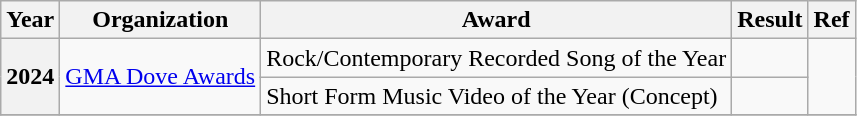<table class="wikitable plainrowheaders">
<tr>
<th>Year</th>
<th>Organization</th>
<th>Award</th>
<th>Result</th>
<th style="text-align:center">Ref</th>
</tr>
<tr>
<th scope="row" rowspan="2">2024</th>
<td rowspan="2"><a href='#'>GMA Dove Awards</a></td>
<td>Rock/Contemporary Recorded Song of the Year</td>
<td></td>
<td rowspan="2"></td>
</tr>
<tr>
<td>Short Form Music Video of the Year (Concept)</td>
<td></td>
</tr>
<tr>
</tr>
</table>
